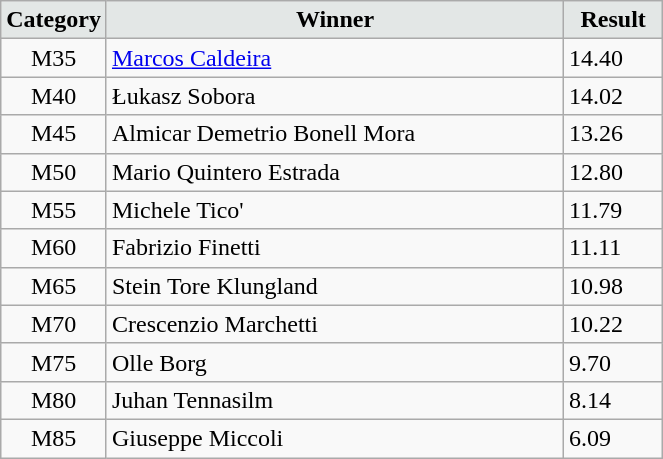<table class="wikitable" width=35%>
<tr>
<td width=15% align="center" bgcolor=#E3E7E6><strong>Category</strong></td>
<td align="center" bgcolor=#E3E7E6> <strong>Winner</strong></td>
<td width=15% align="center" bgcolor=#E3E7E6><strong>Result</strong></td>
</tr>
<tr>
<td align="center">M35</td>
<td> <a href='#'>Marcos Caldeira</a></td>
<td>14.40</td>
</tr>
<tr>
<td align="center">M40</td>
<td> Łukasz Sobora</td>
<td>14.02</td>
</tr>
<tr>
<td align="center">M45</td>
<td> Almicar Demetrio Bonell Mora</td>
<td>13.26</td>
</tr>
<tr>
<td align="center">M50</td>
<td> Mario Quintero Estrada</td>
<td>12.80</td>
</tr>
<tr>
<td align="center">M55</td>
<td> Michele Tico'</td>
<td>11.79</td>
</tr>
<tr>
<td align="center">M60</td>
<td> Fabrizio Finetti</td>
<td>11.11</td>
</tr>
<tr>
<td align="center">M65</td>
<td> Stein Tore Klungland</td>
<td>10.98</td>
</tr>
<tr>
<td align="center">M70</td>
<td> Crescenzio Marchetti</td>
<td>10.22</td>
</tr>
<tr>
<td align="center">M75</td>
<td> Olle Borg</td>
<td>9.70</td>
</tr>
<tr>
<td align="center">M80</td>
<td> Juhan Tennasilm</td>
<td>8.14</td>
</tr>
<tr>
<td align="center">M85</td>
<td> Giuseppe Miccoli</td>
<td>6.09</td>
</tr>
</table>
